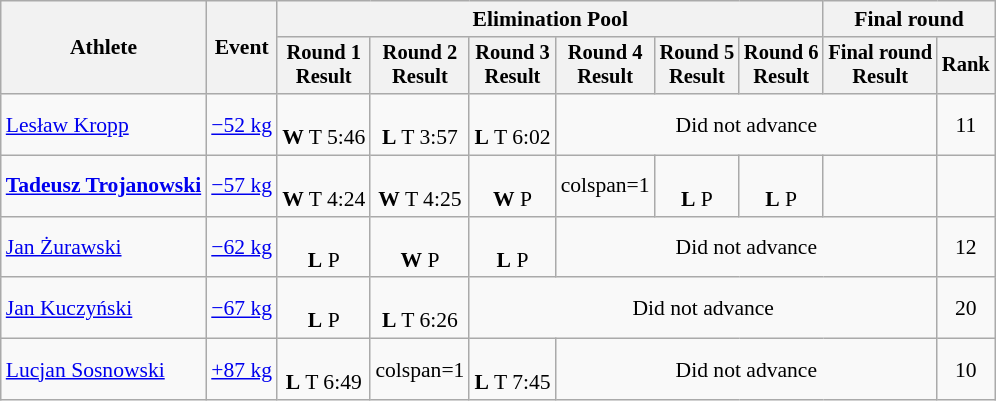<table class="wikitable" style="font-size:90%">
<tr>
<th rowspan="2">Athlete</th>
<th rowspan="2">Event</th>
<th colspan=6>Elimination Pool</th>
<th colspan=2>Final round</th>
</tr>
<tr style="font-size: 95%">
<th>Round 1<br>Result</th>
<th>Round 2<br>Result</th>
<th>Round 3<br>Result</th>
<th>Round 4<br>Result</th>
<th>Round 5<br>Result</th>
<th>Round 6<br>Result</th>
<th>Final round<br>Result</th>
<th>Rank</th>
</tr>
<tr align=center>
<td align=left><a href='#'>Lesław Kropp</a></td>
<td align=left><a href='#'>−52 kg</a></td>
<td><br><strong>W</strong> T 5:46</td>
<td><br><strong>L</strong> T 3:57</td>
<td><br><strong>L</strong> T 6:02</td>
<td colspan=4>Did not advance</td>
<td>11</td>
</tr>
<tr align=center>
<td align=left><strong><a href='#'>Tadeusz Trojanowski</a></strong></td>
<td align=left><a href='#'>−57 kg</a></td>
<td><br><strong>W</strong> T 4:24</td>
<td><br><strong>W</strong> T 4:25</td>
<td><br><strong>W</strong> P</td>
<td>colspan=1 </td>
<td><br><strong>L</strong> P</td>
<td><br><strong>L</strong> P</td>
<td></td>
<td></td>
</tr>
<tr align=center>
<td align=left><a href='#'>Jan Żurawski</a></td>
<td align=left><a href='#'>−62 kg</a></td>
<td><br><strong>L</strong> P</td>
<td><br><strong>W</strong> P</td>
<td><br><strong>L</strong> P</td>
<td colspan=4>Did not advance</td>
<td>12</td>
</tr>
<tr align=center>
<td align=left><a href='#'>Jan Kuczyński</a></td>
<td align=left><a href='#'>−67 kg</a></td>
<td><br><strong>L</strong> P</td>
<td><br><strong>L</strong> T 6:26</td>
<td colspan=5>Did not advance</td>
<td>20</td>
</tr>
<tr align=center>
<td align=left><a href='#'>Lucjan Sosnowski</a></td>
<td align=left><a href='#'>+87 kg</a></td>
<td><br><strong>L</strong> T 6:49</td>
<td>colspan=1 </td>
<td><br><strong>L</strong> T 7:45</td>
<td colspan=4>Did not advance</td>
<td>10</td>
</tr>
</table>
